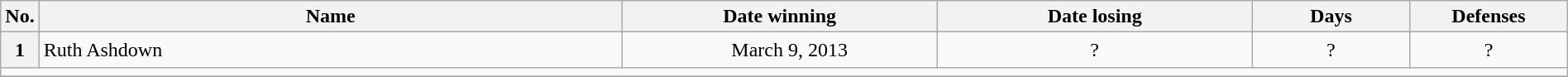<table class="wikitable" width=100%>
<tr>
<th style="width:1%;">No.</th>
<th style="width:37%;">Name</th>
<th style="width:20%;">Date winning</th>
<th style="width:20%;">Date losing</th>
<th data-sort-type="number" style="width:10%;">Days</th>
<th data-sort-type="number" style="width:10%;">Defenses</th>
</tr>
<tr align=center>
<th>1</th>
<td align=left> Ruth Ashdown</td>
<td>　March 9, 2013</td>
<td>?</td>
<td>?</td>
<td>?</td>
</tr>
<tr>
<td colspan="6"></td>
</tr>
<tr>
</tr>
</table>
